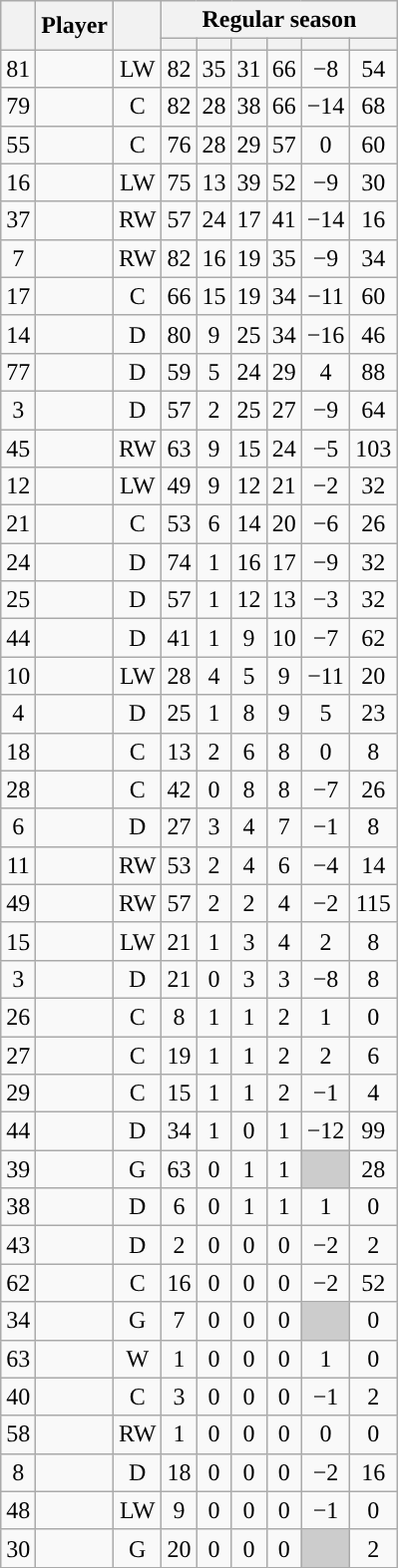<table class="wikitable sortable plainrowheaders" style="text-align:center;">
<tr>
<th scope="col" data-sort-type="number" rowspan="2"></th>
<th scope="col" rowspan="2">Player</th>
<th scope="col" rowspan="2"></th>
<th scope=colgroup colspan=6>Regular season</th>
</tr>
<tr>
<th scope="col" data-sort-type="number"></th>
<th scope="col" data-sort-type="number"></th>
<th scope="col" data-sort-type="number"></th>
<th scope="col" data-sort-type="number"></th>
<th scope="col" data-sort-type="number"></th>
<th scope="col" data-sort-type="number"></th>
</tr>
<tr>
<td scope="row">81</td>
<td align="left"></td>
<td>LW</td>
<td>82</td>
<td>35</td>
<td>31</td>
<td>66</td>
<td>−8</td>
<td>54</td>
</tr>
<tr>
<td scope="row">79</td>
<td align="left"></td>
<td>C</td>
<td>82</td>
<td>28</td>
<td>38</td>
<td>66</td>
<td>−14</td>
<td>68</td>
</tr>
<tr>
<td scope="row">55</td>
<td align="left"></td>
<td>C</td>
<td>76</td>
<td>28</td>
<td>29</td>
<td>57</td>
<td>0</td>
<td>60</td>
</tr>
<tr>
<td scope="row">16</td>
<td align="left"></td>
<td>LW</td>
<td>75</td>
<td>13</td>
<td>39</td>
<td>52</td>
<td>−9</td>
<td>30</td>
</tr>
<tr>
<td scope="row">37</td>
<td align="left"></td>
<td>RW</td>
<td>57</td>
<td>24</td>
<td>17</td>
<td>41</td>
<td>−14</td>
<td>16</td>
</tr>
<tr>
<td scope="row">7</td>
<td align="left"></td>
<td>RW</td>
<td>82</td>
<td>16</td>
<td>19</td>
<td>35</td>
<td>−9</td>
<td>34</td>
</tr>
<tr>
<td scope="row">17</td>
<td align="left"></td>
<td>C</td>
<td>66</td>
<td>15</td>
<td>19</td>
<td>34</td>
<td>−11</td>
<td>60</td>
</tr>
<tr>
<td scope="row">14</td>
<td align="left"></td>
<td>D</td>
<td>80</td>
<td>9</td>
<td>25</td>
<td>34</td>
<td>−16</td>
<td>46</td>
</tr>
<tr>
<td scope="row">77</td>
<td align="left"></td>
<td>D</td>
<td>59</td>
<td>5</td>
<td>24</td>
<td>29</td>
<td>4</td>
<td>88</td>
</tr>
<tr>
<td scope="row">3</td>
<td align="left"></td>
<td>D</td>
<td>57</td>
<td>2</td>
<td>25</td>
<td>27</td>
<td>−9</td>
<td>64</td>
</tr>
<tr>
<td scope="row">45</td>
<td align="left"></td>
<td>RW</td>
<td>63</td>
<td>9</td>
<td>15</td>
<td>24</td>
<td>−5</td>
<td>103</td>
</tr>
<tr>
<td scope="row">12</td>
<td align="left"></td>
<td>LW</td>
<td>49</td>
<td>9</td>
<td>12</td>
<td>21</td>
<td>−2</td>
<td>32</td>
</tr>
<tr>
<td scope="row">21</td>
<td align="left"></td>
<td>C</td>
<td>53</td>
<td>6</td>
<td>14</td>
<td>20</td>
<td>−6</td>
<td>26</td>
</tr>
<tr>
<td scope="row">24</td>
<td align="left"></td>
<td>D</td>
<td>74</td>
<td>1</td>
<td>16</td>
<td>17</td>
<td>−9</td>
<td>32</td>
</tr>
<tr>
<td scope="row">25</td>
<td align="left"></td>
<td>D</td>
<td>57</td>
<td>1</td>
<td>12</td>
<td>13</td>
<td>−3</td>
<td>32</td>
</tr>
<tr>
<td scope="row">44</td>
<td align="left"></td>
<td>D</td>
<td>41</td>
<td>1</td>
<td>9</td>
<td>10</td>
<td>−7</td>
<td>62</td>
</tr>
<tr>
<td scope="row">10</td>
<td align="left"></td>
<td>LW</td>
<td>28</td>
<td>4</td>
<td>5</td>
<td>9</td>
<td>−11</td>
<td>20</td>
</tr>
<tr>
<td scope="row">4</td>
<td align="left"></td>
<td>D</td>
<td>25</td>
<td>1</td>
<td>8</td>
<td>9</td>
<td>5</td>
<td>23</td>
</tr>
<tr>
<td scope="row">18</td>
<td align="left"></td>
<td>C</td>
<td>13</td>
<td>2</td>
<td>6</td>
<td>8</td>
<td>0</td>
<td>8</td>
</tr>
<tr>
<td scope="row">28</td>
<td align="left"></td>
<td>C</td>
<td>42</td>
<td>0</td>
<td>8</td>
<td>8</td>
<td>−7</td>
<td>26</td>
</tr>
<tr>
<td scope="row">6</td>
<td align="left"></td>
<td>D</td>
<td>27</td>
<td>3</td>
<td>4</td>
<td>7</td>
<td>−1</td>
<td>8</td>
</tr>
<tr>
<td scope="row">11</td>
<td align="left"></td>
<td>RW</td>
<td>53</td>
<td>2</td>
<td>4</td>
<td>6</td>
<td>−4</td>
<td>14</td>
</tr>
<tr>
<td scope="row">49</td>
<td align="left"></td>
<td>RW</td>
<td>57</td>
<td>2</td>
<td>2</td>
<td>4</td>
<td>−2</td>
<td>115</td>
</tr>
<tr>
<td scope="row">15</td>
<td align="left"></td>
<td>LW</td>
<td>21</td>
<td>1</td>
<td>3</td>
<td>4</td>
<td>2</td>
<td>8</td>
</tr>
<tr>
<td scope="row">3</td>
<td align="left"></td>
<td>D</td>
<td>21</td>
<td>0</td>
<td>3</td>
<td>3</td>
<td>−8</td>
<td>8</td>
</tr>
<tr>
<td scope="row">26</td>
<td align="left"></td>
<td>C</td>
<td>8</td>
<td>1</td>
<td>1</td>
<td>2</td>
<td>1</td>
<td>0</td>
</tr>
<tr>
<td scope="row">27</td>
<td align="left"></td>
<td>C</td>
<td>19</td>
<td>1</td>
<td>1</td>
<td>2</td>
<td>2</td>
<td>6</td>
</tr>
<tr>
<td scope="row">29</td>
<td align="left"></td>
<td>C</td>
<td>15</td>
<td>1</td>
<td>1</td>
<td>2</td>
<td>−1</td>
<td>4</td>
</tr>
<tr>
<td scope="row">44</td>
<td align="left"></td>
<td>D</td>
<td>34</td>
<td>1</td>
<td>0</td>
<td>1</td>
<td>−12</td>
<td>99</td>
</tr>
<tr>
<td scope="row">39</td>
<td align="left"></td>
<td>G</td>
<td>63</td>
<td>0</td>
<td>1</td>
<td>1</td>
<td style="background:#ccc"></td>
<td>28</td>
</tr>
<tr>
<td scope="row">38</td>
<td align="left"></td>
<td>D</td>
<td>6</td>
<td>0</td>
<td>1</td>
<td>1</td>
<td>1</td>
<td>0</td>
</tr>
<tr>
<td scope="row">43</td>
<td align="left"></td>
<td>D</td>
<td>2</td>
<td>0</td>
<td>0</td>
<td>0</td>
<td>−2</td>
<td>2</td>
</tr>
<tr>
<td scope="row">62</td>
<td align="left"></td>
<td>C</td>
<td>16</td>
<td>0</td>
<td>0</td>
<td>0</td>
<td>−2</td>
<td>52</td>
</tr>
<tr>
<td scope="row">34</td>
<td align="left"></td>
<td>G</td>
<td>7</td>
<td>0</td>
<td>0</td>
<td>0</td>
<td style="background:#ccc"></td>
<td>0</td>
</tr>
<tr>
<td scope="row">63</td>
<td align="left"></td>
<td>W</td>
<td>1</td>
<td>0</td>
<td>0</td>
<td>0</td>
<td>1</td>
<td>0</td>
</tr>
<tr>
<td scope="row">40</td>
<td align="left"></td>
<td>C</td>
<td>3</td>
<td>0</td>
<td>0</td>
<td>0</td>
<td>−1</td>
<td>2</td>
</tr>
<tr>
<td scope="row">58</td>
<td align="left"></td>
<td>RW</td>
<td>1</td>
<td>0</td>
<td>0</td>
<td>0</td>
<td>0</td>
<td>0</td>
</tr>
<tr>
<td scope="row">8</td>
<td align="left"></td>
<td>D</td>
<td>18</td>
<td>0</td>
<td>0</td>
<td>0</td>
<td>−2</td>
<td>16</td>
</tr>
<tr>
<td scope="row">48</td>
<td align="left"></td>
<td>LW</td>
<td>9</td>
<td>0</td>
<td>0</td>
<td>0</td>
<td>−1</td>
<td>0</td>
</tr>
<tr>
<td scope="row">30</td>
<td align="left"></td>
<td>G</td>
<td>20</td>
<td>0</td>
<td>0</td>
<td>0</td>
<td style="background:#ccc"></td>
<td>2</td>
</tr>
</table>
